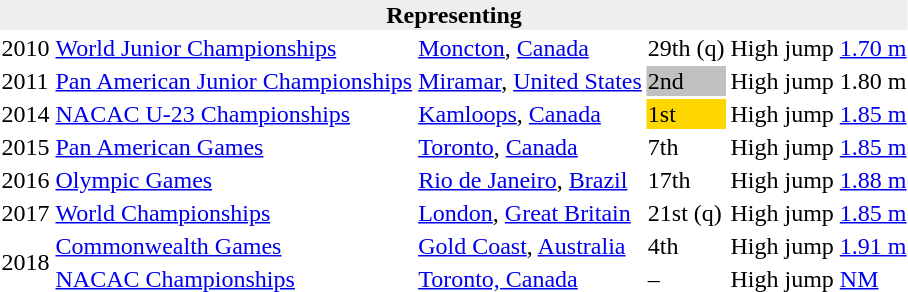<table>
<tr>
<th bgcolor="#eeeeee" colspan="6">Representing </th>
</tr>
<tr>
<td>2010</td>
<td><a href='#'>World Junior Championships</a></td>
<td><a href='#'>Moncton</a>, <a href='#'>Canada</a></td>
<td>29th (q)</td>
<td>High jump</td>
<td><a href='#'>1.70 m</a></td>
</tr>
<tr>
<td>2011</td>
<td><a href='#'>Pan American Junior Championships</a></td>
<td><a href='#'>Miramar</a>, <a href='#'>United States</a></td>
<td bgcolor="silver">2nd</td>
<td>High jump</td>
<td>1.80 m</td>
</tr>
<tr>
<td>2014</td>
<td><a href='#'>NACAC U-23 Championships</a></td>
<td><a href='#'>Kamloops</a>, <a href='#'>Canada</a></td>
<td bgcolor="gold">1st</td>
<td>High jump</td>
<td><a href='#'>1.85 m</a></td>
</tr>
<tr>
<td>2015</td>
<td><a href='#'>Pan American Games</a></td>
<td><a href='#'>Toronto</a>, <a href='#'>Canada</a></td>
<td>7th</td>
<td>High jump</td>
<td><a href='#'>1.85 m</a></td>
</tr>
<tr>
<td>2016</td>
<td><a href='#'>Olympic Games</a></td>
<td><a href='#'>Rio de Janeiro</a>, <a href='#'>Brazil</a></td>
<td>17th</td>
<td>High jump</td>
<td><a href='#'>1.88 m</a></td>
</tr>
<tr>
<td>2017</td>
<td><a href='#'>World Championships</a></td>
<td><a href='#'>London</a>, <a href='#'>Great Britain</a></td>
<td>21st (q)</td>
<td>High jump</td>
<td><a href='#'>1.85 m</a></td>
</tr>
<tr>
<td rowspan=2>2018</td>
<td><a href='#'>Commonwealth Games</a></td>
<td><a href='#'>Gold Coast</a>, <a href='#'>Australia</a></td>
<td>4th</td>
<td>High jump</td>
<td><a href='#'>1.91 m</a></td>
</tr>
<tr>
<td><a href='#'>NACAC Championships</a></td>
<td><a href='#'>Toronto, Canada</a></td>
<td>–</td>
<td>High jump</td>
<td><a href='#'>NM</a></td>
</tr>
</table>
